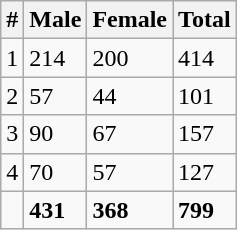<table class="wikitable">
<tr>
<th>#</th>
<th>Male</th>
<th>Female</th>
<th>Total</th>
</tr>
<tr>
<td>1</td>
<td>214</td>
<td>200</td>
<td>414</td>
</tr>
<tr>
<td>2</td>
<td>57</td>
<td>44</td>
<td>101</td>
</tr>
<tr>
<td>3</td>
<td>90</td>
<td>67</td>
<td>157</td>
</tr>
<tr>
<td>4</td>
<td>70</td>
<td>57</td>
<td>127</td>
</tr>
<tr>
<td></td>
<td><strong>431</strong></td>
<td><strong>368</strong></td>
<td><strong>799</strong></td>
</tr>
</table>
